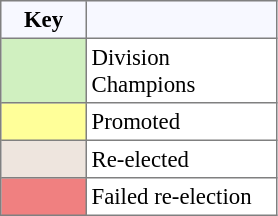<table bgcolor="#f7f8ff" cellpadding="3" cellspacing="0" border="1" style="font-size: 95%; border: gray solid 1px; border-collapse: collapse;text-align:center;">
<tr>
<th width=50>Key</th>
<th width=120></th>
</tr>
<tr>
<td style="background:#D0F0C0;" width="20"></td>
<td bgcolor="#ffffff" align="left">Division Champions</td>
</tr>
<tr>
<td style="background:#FFFF99;" width="20"></td>
<td bgcolor="#ffffff" align="left">Promoted</td>
</tr>
<tr>
<td style="background: #eee5de" width="20"></td>
<td bgcolor="#ffffff" align=left>Re-elected</td>
</tr>
<tr>
<td style="background: #F08080" width="20"></td>
<td bgcolor="#ffffff" align="left">Failed re-election</td>
</tr>
</table>
